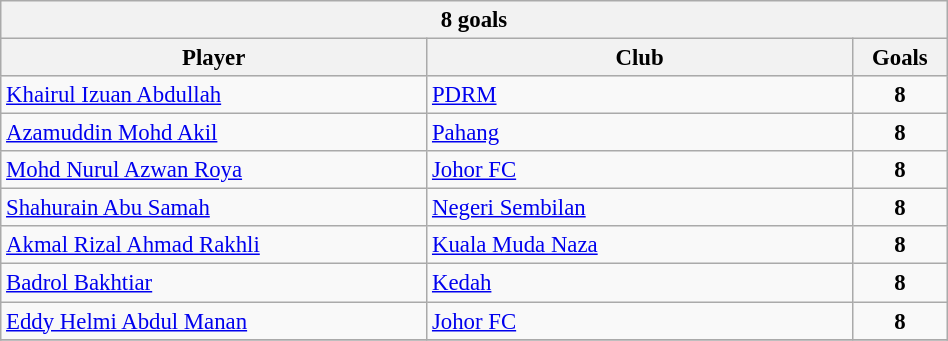<table class="wikitable collapsible collapsed" border="2" cellpadding="2" cellspacing="0" style="margin: 1em 1em 1em 0; font-size: 95%; background: #f9f9f9; border: 1px #aaa solid; border-collapse: collapse;" width="50%">
<tr>
<th colspan="4" style="text-align:center;">8 goals</th>
</tr>
<tr bgcolor="#efefef">
<th width=45%>Player</th>
<th width=45%>Club</th>
<th>Goals</th>
</tr>
<tr>
<td><a href='#'>Khairul Izuan Abdullah</a></td>
<td><a href='#'>PDRM</a></td>
<td align=center><strong>8</strong></td>
</tr>
<tr>
<td><a href='#'>Azamuddin Mohd Akil</a></td>
<td><a href='#'>Pahang</a></td>
<td align=center><strong>8</strong></td>
</tr>
<tr>
<td><a href='#'>Mohd Nurul Azwan Roya</a></td>
<td><a href='#'>Johor FC</a></td>
<td align=center><strong>8</strong></td>
</tr>
<tr>
<td><a href='#'>Shahurain Abu Samah</a></td>
<td><a href='#'>Negeri Sembilan</a></td>
<td align=center><strong>8</strong></td>
</tr>
<tr>
<td><a href='#'>Akmal Rizal Ahmad Rakhli</a></td>
<td><a href='#'>Kuala Muda Naza</a></td>
<td align=center><strong>8</strong></td>
</tr>
<tr>
<td><a href='#'>Badrol Bakhtiar</a></td>
<td><a href='#'>Kedah</a></td>
<td align=center><strong>8</strong></td>
</tr>
<tr>
<td><a href='#'>Eddy Helmi Abdul Manan</a></td>
<td><a href='#'>Johor FC</a></td>
<td align=center><strong>8</strong></td>
</tr>
<tr>
</tr>
</table>
